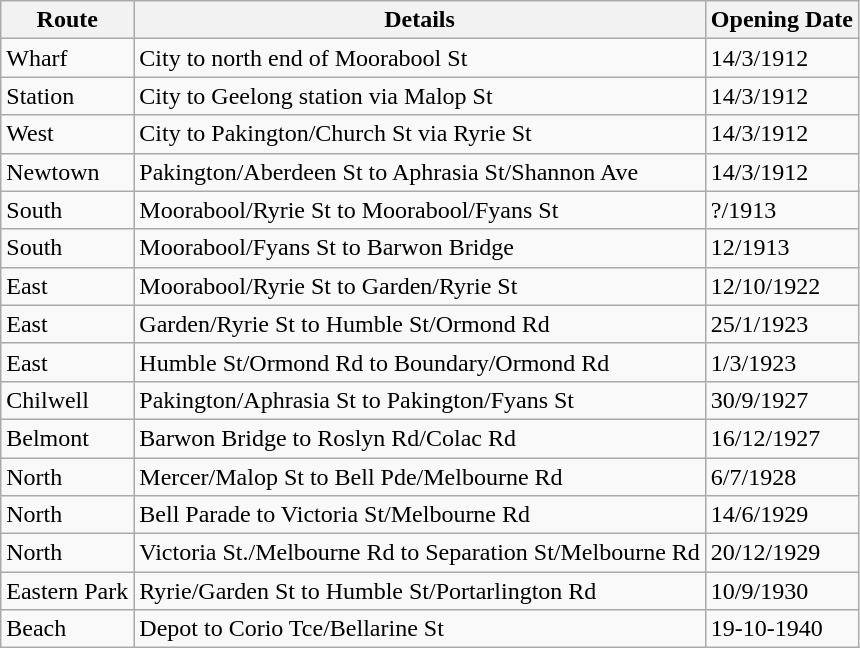<table class="wikitable">
<tr>
<th>Route</th>
<th>Details</th>
<th>Opening Date</th>
</tr>
<tr>
<td>Wharf</td>
<td>City to north end of Moorabool St</td>
<td>14/3/1912</td>
</tr>
<tr>
<td>Station</td>
<td>City to Geelong station via Malop St</td>
<td>14/3/1912</td>
</tr>
<tr>
<td>West</td>
<td>City to Pakington/Church St via Ryrie St</td>
<td>14/3/1912</td>
</tr>
<tr>
<td>Newtown</td>
<td>Pakington/Aberdeen St to Aphrasia St/Shannon Ave</td>
<td>14/3/1912</td>
</tr>
<tr>
<td>South</td>
<td>Moorabool/Ryrie St to Moorabool/Fyans St</td>
<td>?/1913</td>
</tr>
<tr>
<td>South</td>
<td>Moorabool/Fyans St to Barwon Bridge</td>
<td>12/1913</td>
</tr>
<tr>
<td>East</td>
<td>Moorabool/Ryrie St to Garden/Ryrie St</td>
<td>12/10/1922</td>
</tr>
<tr>
<td>East</td>
<td>Garden/Ryrie St to Humble St/Ormond Rd</td>
<td>25/1/1923</td>
</tr>
<tr>
<td>East</td>
<td>Humble St/Ormond Rd to Boundary/Ormond Rd</td>
<td>1/3/1923</td>
</tr>
<tr>
<td>Chilwell</td>
<td>Pakington/Aphrasia St to Pakington/Fyans St</td>
<td>30/9/1927</td>
</tr>
<tr>
<td>Belmont</td>
<td>Barwon Bridge to Roslyn Rd/Colac Rd</td>
<td>16/12/1927</td>
</tr>
<tr>
<td>North</td>
<td>Mercer/Malop St to Bell Pde/Melbourne Rd</td>
<td>6/7/1928</td>
</tr>
<tr>
<td>North</td>
<td>Bell Parade to Victoria St/Melbourne Rd</td>
<td>14/6/1929</td>
</tr>
<tr>
<td>North</td>
<td>Victoria St./Melbourne Rd to Separation St/Melbourne Rd</td>
<td>20/12/1929</td>
</tr>
<tr>
<td>Eastern Park</td>
<td>Ryrie/Garden St to Humble St/Portarlington Rd</td>
<td>10/9/1930</td>
</tr>
<tr>
<td>Beach</td>
<td>Depot to Corio Tce/Bellarine St</td>
<td>19-10-1940</td>
</tr>
</table>
